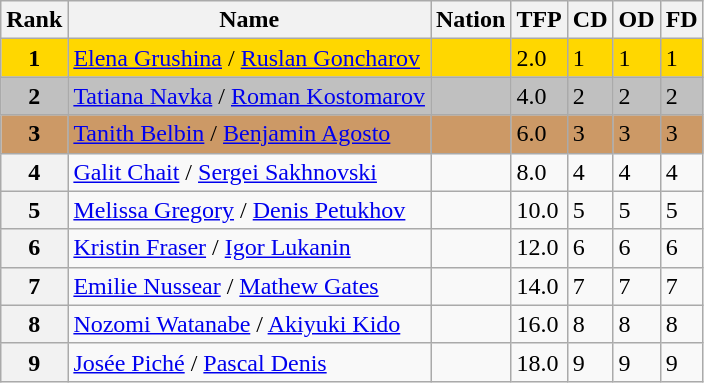<table class="wikitable">
<tr>
<th>Rank</th>
<th>Name</th>
<th>Nation</th>
<th>TFP</th>
<th>CD</th>
<th>OD</th>
<th>FD</th>
</tr>
<tr bgcolor="gold">
<td align="center"><strong>1</strong></td>
<td><a href='#'>Elena Grushina</a> / <a href='#'>Ruslan Goncharov</a></td>
<td></td>
<td>2.0</td>
<td>1</td>
<td>1</td>
<td>1</td>
</tr>
<tr bgcolor="silver">
<td align="center"><strong>2</strong></td>
<td><a href='#'>Tatiana Navka</a> / <a href='#'>Roman Kostomarov</a></td>
<td></td>
<td>4.0</td>
<td>2</td>
<td>2</td>
<td>2</td>
</tr>
<tr bgcolor="cc9966">
<td align="center"><strong>3</strong></td>
<td><a href='#'>Tanith Belbin</a> / <a href='#'>Benjamin Agosto</a></td>
<td></td>
<td>6.0</td>
<td>3</td>
<td>3</td>
<td>3</td>
</tr>
<tr>
<th>4</th>
<td><a href='#'>Galit Chait</a> / <a href='#'>Sergei Sakhnovski</a></td>
<td></td>
<td>8.0</td>
<td>4</td>
<td>4</td>
<td>4</td>
</tr>
<tr>
<th>5</th>
<td><a href='#'>Melissa Gregory</a> / <a href='#'>Denis Petukhov</a></td>
<td></td>
<td>10.0</td>
<td>5</td>
<td>5</td>
<td>5</td>
</tr>
<tr>
<th>6</th>
<td><a href='#'>Kristin Fraser</a> / <a href='#'>Igor Lukanin</a></td>
<td></td>
<td>12.0</td>
<td>6</td>
<td>6</td>
<td>6</td>
</tr>
<tr>
<th>7</th>
<td><a href='#'>Emilie Nussear</a> / <a href='#'>Mathew Gates</a></td>
<td></td>
<td>14.0</td>
<td>7</td>
<td>7</td>
<td>7</td>
</tr>
<tr>
<th>8</th>
<td><a href='#'>Nozomi Watanabe</a> / <a href='#'>Akiyuki Kido</a></td>
<td></td>
<td>16.0</td>
<td>8</td>
<td>8</td>
<td>8</td>
</tr>
<tr>
<th>9</th>
<td><a href='#'>Josée Piché</a> / <a href='#'>Pascal Denis</a></td>
<td></td>
<td>18.0</td>
<td>9</td>
<td>9</td>
<td>9</td>
</tr>
</table>
